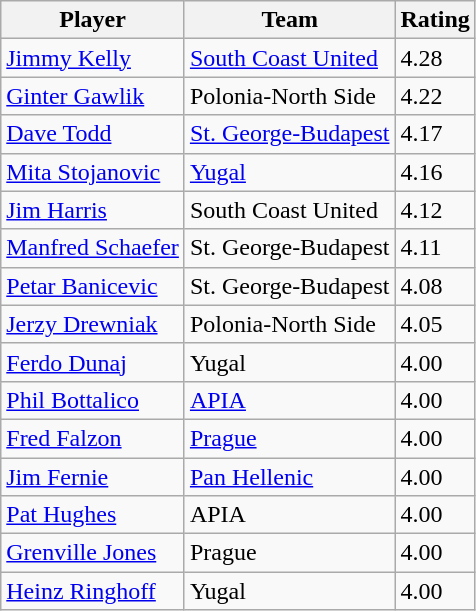<table class="wikitable defaultcenter col3right">
<tr>
<th>Player</th>
<th>Team</th>
<th>Rating</th>
</tr>
<tr>
<td><a href='#'>Jimmy Kelly</a></td>
<td><a href='#'>South Coast United</a></td>
<td>4.28</td>
</tr>
<tr>
<td><a href='#'>Ginter Gawlik</a></td>
<td>Polonia-North Side</td>
<td>4.22</td>
</tr>
<tr>
<td><a href='#'>Dave Todd</a></td>
<td><a href='#'>St. George-Budapest</a></td>
<td>4.17</td>
</tr>
<tr>
<td><a href='#'>Mita Stojanovic</a></td>
<td><a href='#'>Yugal</a></td>
<td>4.16</td>
</tr>
<tr>
<td><a href='#'>Jim Harris</a></td>
<td>South Coast United</td>
<td>4.12</td>
</tr>
<tr>
<td><a href='#'>Manfred Schaefer</a></td>
<td>St. George-Budapest</td>
<td>4.11</td>
</tr>
<tr>
<td><a href='#'>Petar Banicevic</a></td>
<td>St. George-Budapest</td>
<td>4.08</td>
</tr>
<tr>
<td><a href='#'>Jerzy Drewniak</a></td>
<td>Polonia-North Side</td>
<td>4.05</td>
</tr>
<tr>
<td><a href='#'>Ferdo Dunaj</a></td>
<td>Yugal</td>
<td>4.00</td>
</tr>
<tr>
<td><a href='#'>Phil Bottalico</a></td>
<td><a href='#'>APIA</a></td>
<td>4.00</td>
</tr>
<tr>
<td><a href='#'>Fred Falzon</a></td>
<td><a href='#'>Prague</a></td>
<td>4.00</td>
</tr>
<tr>
<td><a href='#'>Jim Fernie</a></td>
<td><a href='#'>Pan Hellenic</a></td>
<td>4.00</td>
</tr>
<tr>
<td><a href='#'>Pat Hughes</a></td>
<td>APIA</td>
<td>4.00</td>
</tr>
<tr>
<td><a href='#'>Grenville Jones</a></td>
<td>Prague</td>
<td>4.00</td>
</tr>
<tr>
<td><a href='#'>Heinz Ringhoff</a></td>
<td>Yugal</td>
<td>4.00</td>
</tr>
</table>
